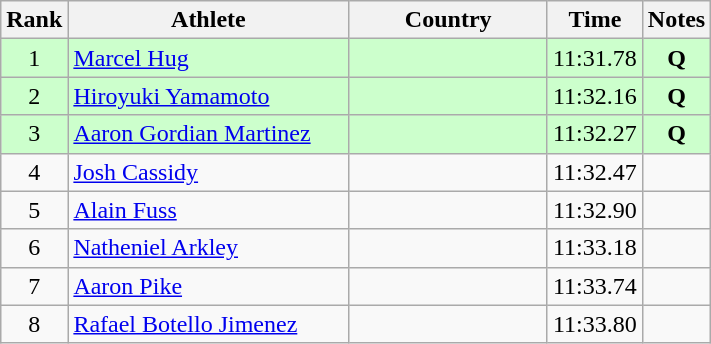<table class="wikitable sortable" style="text-align:center">
<tr>
<th>Rank</th>
<th style="width:180px">Athlete</th>
<th style="width:125px">Country</th>
<th>Time</th>
<th>Notes</th>
</tr>
<tr style="background:#cfc;">
<td>1</td>
<td style="text-align:left;"><a href='#'>Marcel Hug</a></td>
<td style="text-align:left;"></td>
<td>11:31.78</td>
<td><strong>Q</strong></td>
</tr>
<tr style="background:#cfc;">
<td>2</td>
<td style="text-align:left;"><a href='#'>Hiroyuki Yamamoto</a></td>
<td style="text-align:left;"></td>
<td>11:32.16</td>
<td><strong>Q</strong></td>
</tr>
<tr style="background:#cfc;">
<td>3</td>
<td style="text-align:left;"><a href='#'>Aaron Gordian Martinez</a></td>
<td style="text-align:left;"></td>
<td>11:32.27</td>
<td><strong>Q</strong></td>
</tr>
<tr>
<td>4</td>
<td style="text-align:left;"><a href='#'>Josh Cassidy</a></td>
<td style="text-align:left;"></td>
<td>11:32.47</td>
<td></td>
</tr>
<tr>
<td>5</td>
<td style="text-align:left;"><a href='#'>Alain Fuss</a></td>
<td style="text-align:left;"></td>
<td>11:32.90</td>
<td></td>
</tr>
<tr>
<td>6</td>
<td style="text-align:left;"><a href='#'>Natheniel Arkley</a></td>
<td style="text-align:left;"></td>
<td>11:33.18</td>
<td></td>
</tr>
<tr>
<td>7</td>
<td style="text-align:left;"><a href='#'>Aaron Pike</a></td>
<td style="text-align:left;"></td>
<td>11:33.74</td>
<td></td>
</tr>
<tr>
<td>8</td>
<td style="text-align:left;"><a href='#'>Rafael Botello Jimenez</a></td>
<td style="text-align:left;"></td>
<td>11:33.80</td>
<td></td>
</tr>
</table>
